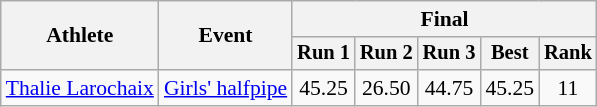<table class="wikitable" style="font-size:90%">
<tr>
<th rowspan=2>Athlete</th>
<th rowspan=2>Event</th>
<th colspan=5>Final</th>
</tr>
<tr style="font-size:95%">
<th>Run 1</th>
<th>Run 2</th>
<th>Run 3</th>
<th>Best</th>
<th>Rank</th>
</tr>
<tr align=center>
<td align=left><a href='#'>Thalie Larochaix</a></td>
<td align=left><a href='#'>Girls' halfpipe</a></td>
<td>45.25</td>
<td>26.50</td>
<td>44.75</td>
<td>45.25</td>
<td>11</td>
</tr>
</table>
